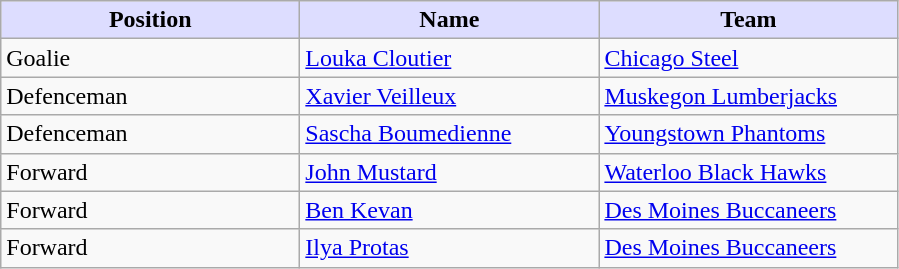<table class="wikitable">
<tr>
<th style="background:#ddf; width: 12em;">Position</th>
<th style="background:#ddf; width: 12em;">Name</th>
<th style="background:#ddf; width: 12em;">Team</th>
</tr>
<tr>
<td>Goalie</td>
<td><a href='#'>Louka Cloutier</a></td>
<td><a href='#'>Chicago Steel</a></td>
</tr>
<tr>
<td>Defenceman</td>
<td><a href='#'>Xavier Veilleux</a></td>
<td><a href='#'>Muskegon Lumberjacks</a></td>
</tr>
<tr>
<td>Defenceman</td>
<td><a href='#'>Sascha Boumedienne</a></td>
<td><a href='#'>Youngstown Phantoms</a></td>
</tr>
<tr>
<td>Forward</td>
<td><a href='#'>John Mustard</a></td>
<td><a href='#'>Waterloo Black Hawks</a></td>
</tr>
<tr>
<td>Forward</td>
<td><a href='#'>Ben Kevan</a></td>
<td><a href='#'>Des Moines Buccaneers</a></td>
</tr>
<tr>
<td>Forward</td>
<td><a href='#'>Ilya Protas</a></td>
<td><a href='#'>Des Moines Buccaneers</a></td>
</tr>
</table>
